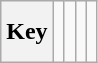<table class="wikitable" style="height:2.6em">
<tr>
<th>Key</th>
<td> </td>
<td></td>
<td></td>
<td></td>
</tr>
</table>
